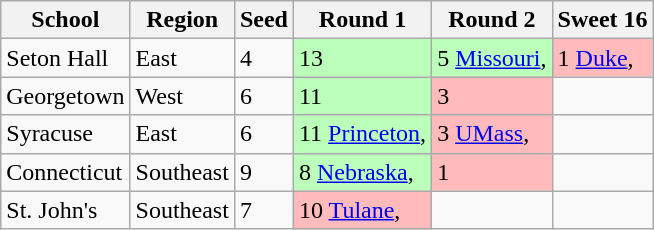<table class="wikitable">
<tr>
<th>School</th>
<th>Region</th>
<th>Seed</th>
<th>Round 1</th>
<th>Round 2</th>
<th>Sweet 16</th>
</tr>
<tr>
<td>Seton Hall</td>
<td>East</td>
<td>4</td>
<td style="background:#bfb;">13  </td>
<td style="background:#bfb;">5 <a href='#'>Missouri</a>, </td>
<td style="background:#fbb;">1 <a href='#'>Duke</a>, </td>
</tr>
<tr>
<td>Georgetown</td>
<td>West</td>
<td>6</td>
<td style="background:#bfb;">11  </td>
<td style="background:#fbb;">3  </td>
<td></td>
</tr>
<tr>
<td>Syracuse</td>
<td>East</td>
<td>6</td>
<td style="background:#bfb;">11 <a href='#'>Princeton</a>, </td>
<td style="background:#fbb;">3 <a href='#'>UMass</a>, </td>
<td></td>
</tr>
<tr>
<td>Connecticut</td>
<td>Southeast</td>
<td>9</td>
<td style="background:#bfb;">8 <a href='#'>Nebraska</a>, </td>
<td style="background:#fbb;">1  </td>
<td></td>
</tr>
<tr>
<td>St. John's</td>
<td>Southeast</td>
<td>7</td>
<td style="background:#fbb;">10 <a href='#'>Tulane</a>, </td>
<td></td>
<td></td>
</tr>
</table>
